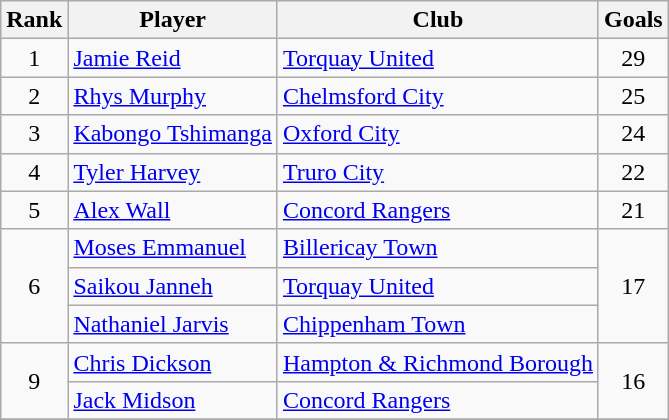<table class=wikitable style="text-align:center">
<tr>
<th>Rank</th>
<th>Player</th>
<th>Club</th>
<th>Goals</th>
</tr>
<tr>
<td rowspan=1>1</td>
<td align=left><a href='#'>Jamie Reid</a></td>
<td align=left><a href='#'>Torquay United</a></td>
<td rowspan=1>29</td>
</tr>
<tr>
<td rowspan=1>2</td>
<td align=left><a href='#'>Rhys Murphy</a></td>
<td align=left><a href='#'>Chelmsford City</a></td>
<td rowspan=1>25</td>
</tr>
<tr>
<td rowspan=1>3</td>
<td align=left><a href='#'>Kabongo Tshimanga</a></td>
<td align=left><a href='#'>Oxford City</a></td>
<td rowspan=1>24</td>
</tr>
<tr>
<td rowspan=1>4</td>
<td align=left><a href='#'>Tyler Harvey</a></td>
<td align=left><a href='#'>Truro City</a></td>
<td>22</td>
</tr>
<tr>
<td rowspan=1>5</td>
<td align=left><a href='#'>Alex Wall</a></td>
<td align=left><a href='#'>Concord Rangers</a></td>
<td>21</td>
</tr>
<tr>
<td rowspan=3>6</td>
<td align=left><a href='#'>Moses Emmanuel</a></td>
<td align=left><a href='#'>Billericay Town</a></td>
<td rowspan=3>17</td>
</tr>
<tr>
<td align=left><a href='#'>Saikou Janneh</a></td>
<td align=left><a href='#'>Torquay United</a></td>
</tr>
<tr>
<td align=left><a href='#'>Nathaniel Jarvis</a></td>
<td align=left><a href='#'>Chippenham Town</a></td>
</tr>
<tr>
<td rowspan=2>9</td>
<td align=left><a href='#'>Chris Dickson</a></td>
<td align=left><a href='#'>Hampton & Richmond Borough</a></td>
<td rowspan=2>16</td>
</tr>
<tr>
<td align=left><a href='#'>Jack Midson</a></td>
<td align=left><a href='#'>Concord Rangers</a></td>
</tr>
<tr>
</tr>
</table>
